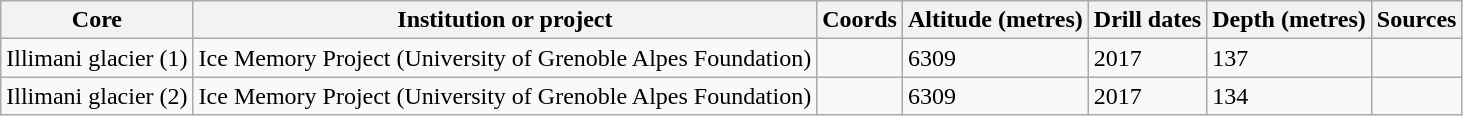<table class="wikitable sortable">
<tr>
<th>Core</th>
<th>Institution or project</th>
<th>Coords</th>
<th>Altitude (metres)</th>
<th>Drill dates</th>
<th>Depth (metres)</th>
<th>Sources</th>
</tr>
<tr>
<td>Illimani glacier (1)</td>
<td>Ice Memory Project (University of Grenoble Alpes Foundation)</td>
<td></td>
<td>6309</td>
<td>2017</td>
<td>137</td>
<td></td>
</tr>
<tr>
<td>Illimani glacier (2)</td>
<td>Ice Memory Project (University of Grenoble Alpes Foundation)</td>
<td></td>
<td>6309</td>
<td>2017</td>
<td>134</td>
<td></td>
</tr>
</table>
